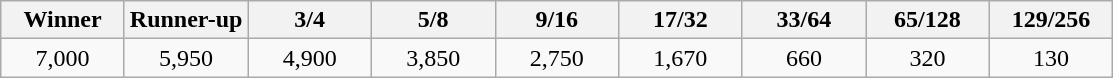<table class="wikitable" style="text-align:center">
<tr>
<th width="75">Winner</th>
<th width="75">Runner-up</th>
<th width="75">3/4</th>
<th width="75">5/8</th>
<th width="75">9/16</th>
<th width="75">17/32</th>
<th width="75">33/64</th>
<th width="75">65/128</th>
<th width="75">129/256</th>
</tr>
<tr>
<td>7,000</td>
<td>5,950</td>
<td>4,900</td>
<td>3,850</td>
<td>2,750</td>
<td>1,670</td>
<td>660</td>
<td>320</td>
<td>130</td>
</tr>
</table>
